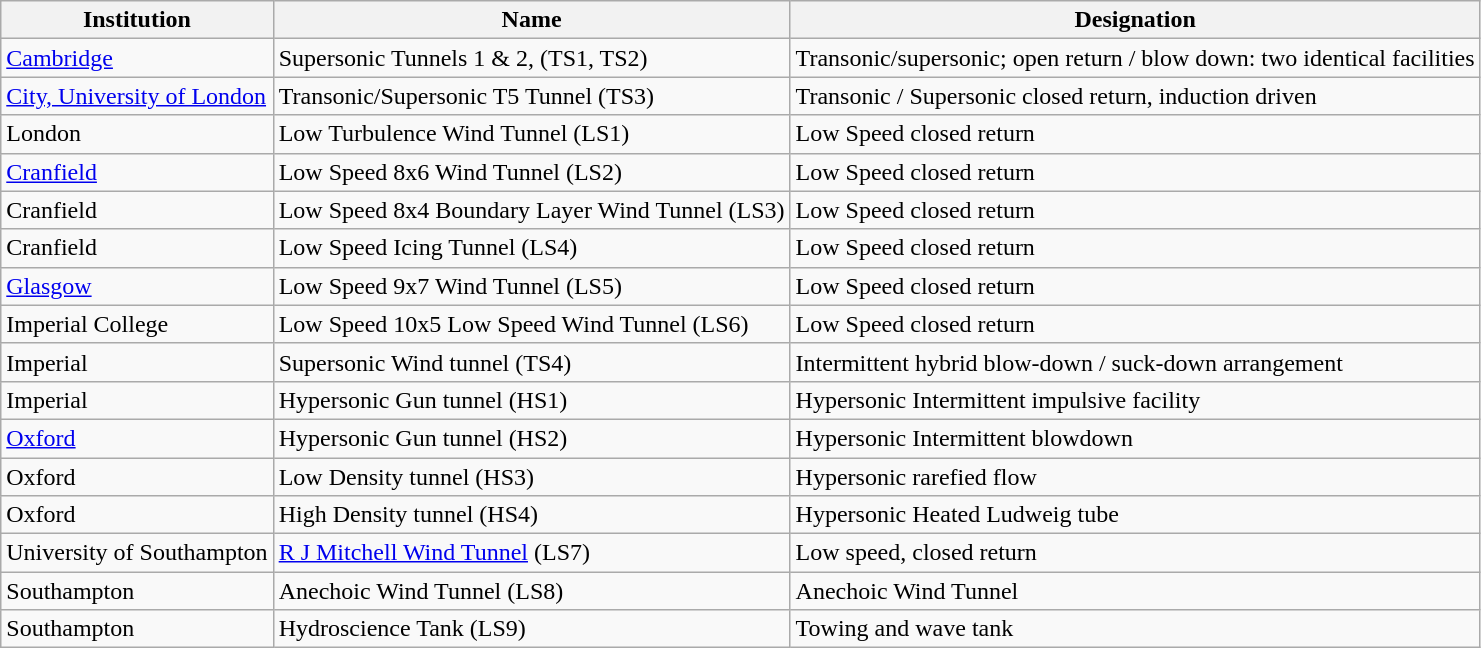<table class="wikitable">
<tr>
<th>Institution</th>
<th>Name</th>
<th>Designation</th>
</tr>
<tr>
<td><a href='#'>Cambridge</a></td>
<td>Supersonic Tunnels 1 & 2, (TS1, TS2)</td>
<td>Transonic/supersonic; open return / blow down: two identical facilities</td>
</tr>
<tr>
<td><a href='#'>City, University of London</a></td>
<td>Transonic/Supersonic T5 Tunnel (TS3)</td>
<td>Transonic / Supersonic closed return, induction driven</td>
</tr>
<tr>
<td>London</td>
<td>Low Turbulence Wind Tunnel (LS1)</td>
<td>Low Speed closed return</td>
</tr>
<tr>
<td><a href='#'>Cranfield</a></td>
<td>Low Speed 8x6 Wind Tunnel (LS2)</td>
<td>Low Speed closed return</td>
</tr>
<tr>
<td>Cranfield</td>
<td>Low Speed 8x4 Boundary Layer Wind Tunnel (LS3)</td>
<td>Low Speed closed return</td>
</tr>
<tr>
<td>Cranfield</td>
<td>Low Speed Icing Tunnel (LS4)</td>
<td>Low Speed closed return</td>
</tr>
<tr>
<td><a href='#'>Glasgow</a></td>
<td>Low Speed 9x7 Wind Tunnel (LS5)</td>
<td>Low Speed closed return</td>
</tr>
<tr>
<td>Imperial College</td>
<td>Low Speed 10x5 Low Speed Wind Tunnel (LS6)</td>
<td>Low Speed closed return</td>
</tr>
<tr>
<td>Imperial</td>
<td>Supersonic Wind tunnel (TS4)</td>
<td>Intermittent hybrid blow-down / suck-down arrangement</td>
</tr>
<tr>
<td>Imperial</td>
<td>Hypersonic Gun tunnel (HS1)</td>
<td>Hypersonic Intermittent impulsive facility</td>
</tr>
<tr>
<td><a href='#'>Oxford</a></td>
<td>Hypersonic Gun tunnel (HS2)</td>
<td>Hypersonic Intermittent blowdown</td>
</tr>
<tr>
<td>Oxford</td>
<td>Low Density tunnel (HS3)</td>
<td>Hypersonic rarefied flow</td>
</tr>
<tr>
<td>Oxford</td>
<td>High Density tunnel (HS4)</td>
<td>Hypersonic Heated Ludweig tube</td>
</tr>
<tr>
<td>University of Southampton</td>
<td><a href='#'>R J Mitchell Wind Tunnel</a> (LS7)</td>
<td>Low speed, closed return</td>
</tr>
<tr>
<td>Southampton</td>
<td>Anechoic Wind Tunnel (LS8)</td>
<td>Anechoic Wind Tunnel</td>
</tr>
<tr>
<td>Southampton</td>
<td>Hydroscience Tank (LS9)</td>
<td>Towing and wave tank</td>
</tr>
</table>
